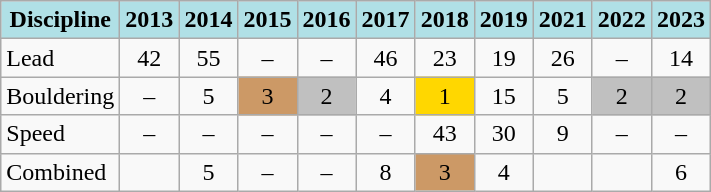<table class="wikitable" style="text-align: center">
<tr>
<th style="background: #b0e0e6;">Discipline</th>
<th style="background: #b0e0e6">2013</th>
<th style="background: #b0e0e6">2014</th>
<th style="background: #b0e0e6">2015</th>
<th style="background: #b0e0e6">2016</th>
<th style="background: #b0e0e6">2017</th>
<th style="background: #b0e0e6">2018</th>
<th style="background: #b0e0e6">2019</th>
<th style="background: #b0e0e6">2021</th>
<th style="background: #b0e0e6">2022</th>
<th style="background: #b0e0e6">2023</th>
</tr>
<tr>
<td align="left">Lead</td>
<td>42</td>
<td>55</td>
<td>–</td>
<td>–</td>
<td>46</td>
<td>23</td>
<td>19</td>
<td>26</td>
<td>–</td>
<td>14</td>
</tr>
<tr>
<td align="left">Bouldering</td>
<td>–</td>
<td>5</td>
<td style="background: #cc9966">3</td>
<td style="background: silver">2</td>
<td>4</td>
<td style="background: Gold;">1</td>
<td>15</td>
<td>5</td>
<td style="background: silver">2</td>
<td style="background: silver">2</td>
</tr>
<tr>
<td align="left">Speed</td>
<td>–</td>
<td>–</td>
<td>–</td>
<td>–</td>
<td>–</td>
<td>43</td>
<td>30</td>
<td>9</td>
<td>–</td>
<td>–</td>
</tr>
<tr>
<td align="left">Combined</td>
<td></td>
<td>5</td>
<td>–</td>
<td>–</td>
<td>8</td>
<td style="background: #cc9966">3</td>
<td>4</td>
<td></td>
<td></td>
<td>6</td>
</tr>
</table>
